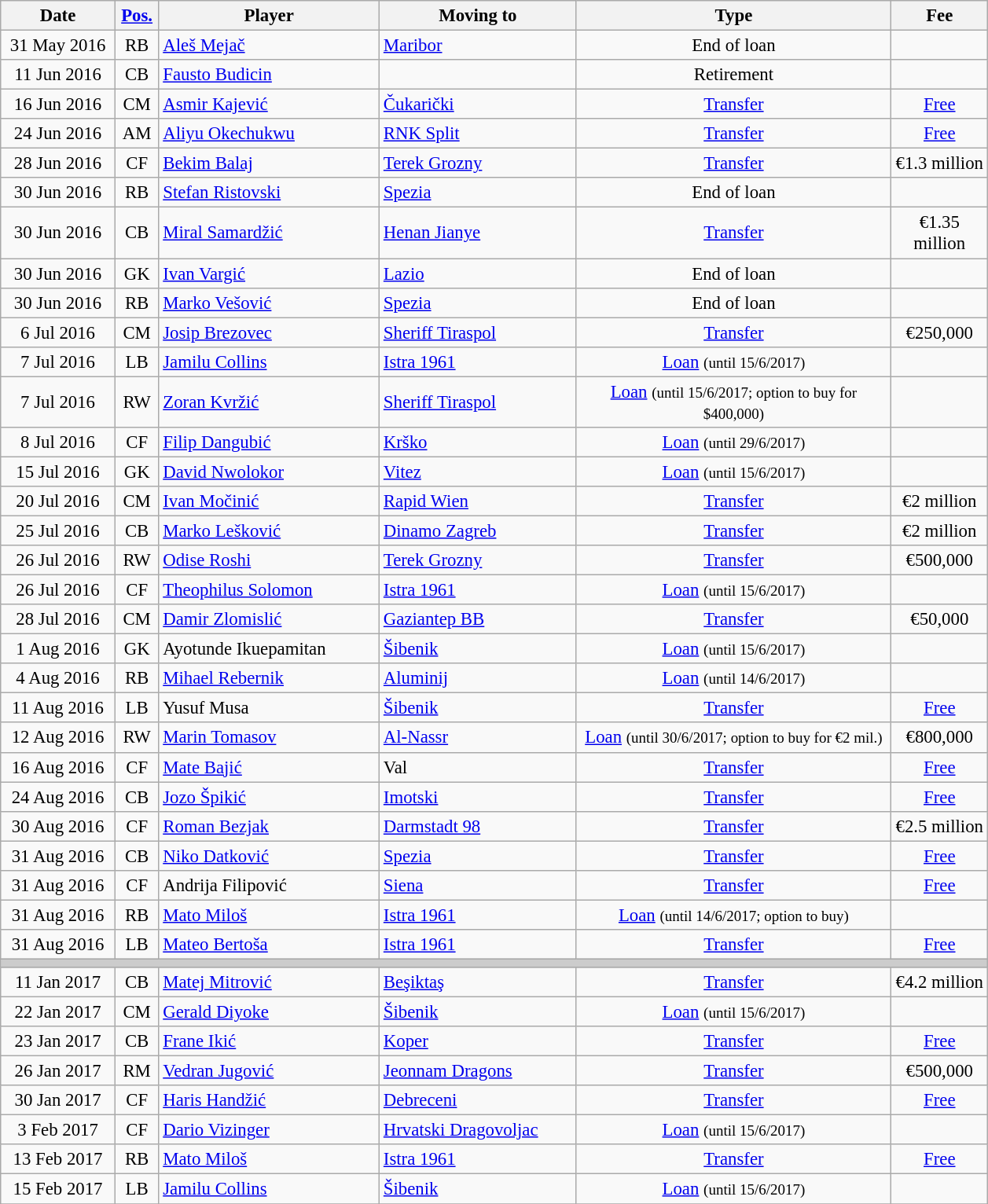<table class="wikitable" style="font-size: 95%; text-align: center;">
<tr>
<th width=90>Date</th>
<th width=30><a href='#'>Pos.</a></th>
<th width=180>Player</th>
<th width=160>Moving to</th>
<th width=260>Type</th>
<th width=75>Fee</th>
</tr>
<tr>
<td>31 May 2016</td>
<td>RB</td>
<td style="text-align:left;"> <a href='#'>Aleš Mejač</a></td>
<td style="text-align:left;"> <a href='#'>Maribor</a></td>
<td>End of loan</td>
<td></td>
</tr>
<tr>
<td>11 Jun 2016</td>
<td>CB</td>
<td style="text-align:left;"> <a href='#'>Fausto Budicin</a></td>
<td></td>
<td>Retirement</td>
<td></td>
</tr>
<tr>
<td>16 Jun 2016</td>
<td>CM</td>
<td style="text-align:left;"> <a href='#'>Asmir Kajević</a></td>
<td style="text-align:left;"> <a href='#'>Čukarički</a></td>
<td><a href='#'>Transfer</a></td>
<td><a href='#'>Free</a></td>
</tr>
<tr>
<td>24 Jun 2016</td>
<td>AM</td>
<td style="text-align:left;"> <a href='#'>Aliyu Okechukwu</a></td>
<td style="text-align:left;"> <a href='#'>RNK Split</a></td>
<td><a href='#'>Transfer</a></td>
<td><a href='#'>Free</a></td>
</tr>
<tr>
<td>28 Jun 2016</td>
<td>CF</td>
<td style="text-align:left;"> <a href='#'>Bekim Balaj</a></td>
<td style="text-align:left;"> <a href='#'>Terek Grozny</a></td>
<td><a href='#'>Transfer</a></td>
<td>€1.3 million</td>
</tr>
<tr>
<td>30 Jun 2016</td>
<td>RB</td>
<td style="text-align:left;"> <a href='#'>Stefan Ristovski</a></td>
<td style="text-align:left;"> <a href='#'>Spezia</a></td>
<td>End of loan</td>
<td></td>
</tr>
<tr>
<td>30 Jun 2016</td>
<td>CB</td>
<td style="text-align:left;"> <a href='#'>Miral Samardžić</a></td>
<td style="text-align:left;"> <a href='#'>Henan Jianye</a></td>
<td><a href='#'>Transfer</a></td>
<td>€1.35 million</td>
</tr>
<tr>
<td>30 Jun 2016</td>
<td>GK</td>
<td style="text-align:left;"> <a href='#'>Ivan Vargić</a></td>
<td style="text-align:left;"> <a href='#'>Lazio</a></td>
<td>End of loan</td>
<td></td>
</tr>
<tr>
<td>30 Jun 2016</td>
<td>RB</td>
<td style="text-align:left;"> <a href='#'>Marko Vešović</a></td>
<td style="text-align:left;"> <a href='#'>Spezia</a></td>
<td>End of loan</td>
<td></td>
</tr>
<tr>
<td>6 Jul 2016</td>
<td>CM</td>
<td style="text-align:left;"> <a href='#'>Josip Brezovec</a></td>
<td style="text-align:left;"> <a href='#'>Sheriff Tiraspol</a></td>
<td><a href='#'>Transfer</a></td>
<td>€250,000</td>
</tr>
<tr>
<td>7 Jul 2016</td>
<td>LB</td>
<td style="text-align:left;"> <a href='#'>Jamilu Collins</a></td>
<td style="text-align:left;"> <a href='#'>Istra 1961</a></td>
<td><a href='#'>Loan</a> <small>(until 15/6/2017)</small></td>
<td></td>
</tr>
<tr>
<td>7 Jul 2016</td>
<td>RW</td>
<td style="text-align:left;"> <a href='#'>Zoran Kvržić</a></td>
<td style="text-align:left;"> <a href='#'>Sheriff Tiraspol</a></td>
<td><a href='#'>Loan</a> <small>(until 15/6/2017; option to buy for $400,000)</small></td>
<td></td>
</tr>
<tr>
<td>8 Jul 2016</td>
<td>CF</td>
<td style="text-align:left;"> <a href='#'>Filip Dangubić</a></td>
<td style="text-align:left;"> <a href='#'>Krško</a></td>
<td><a href='#'>Loan</a> <small>(until 29/6/2017)</small></td>
<td></td>
</tr>
<tr>
<td>15 Jul 2016</td>
<td>GK</td>
<td style="text-align:left;"> <a href='#'>David Nwolokor</a></td>
<td style="text-align:left;"> <a href='#'>Vitez</a></td>
<td><a href='#'>Loan</a> <small>(until 15/6/2017)</small></td>
<td></td>
</tr>
<tr>
<td>20 Jul 2016</td>
<td>CM</td>
<td style="text-align:left;"> <a href='#'>Ivan Močinić</a></td>
<td style="text-align:left;"> <a href='#'>Rapid Wien</a></td>
<td><a href='#'>Transfer</a></td>
<td>€2 million</td>
</tr>
<tr>
<td>25 Jul 2016</td>
<td>CB</td>
<td style="text-align:left;"> <a href='#'>Marko Lešković</a></td>
<td style="text-align:left;"> <a href='#'>Dinamo Zagreb</a></td>
<td><a href='#'>Transfer</a></td>
<td>€2 million</td>
</tr>
<tr>
<td>26 Jul 2016</td>
<td>RW</td>
<td style="text-align:left;"> <a href='#'>Odise Roshi</a></td>
<td style="text-align:left;"> <a href='#'>Terek Grozny</a></td>
<td><a href='#'>Transfer</a></td>
<td>€500,000</td>
</tr>
<tr>
<td>26 Jul 2016</td>
<td>CF</td>
<td style="text-align:left;"> <a href='#'>Theophilus Solomon</a></td>
<td style="text-align:left;"> <a href='#'>Istra 1961</a></td>
<td><a href='#'>Loan</a> <small>(until 15/6/2017)</small></td>
<td></td>
</tr>
<tr>
<td>28 Jul 2016</td>
<td>CM</td>
<td style="text-align:left;"> <a href='#'>Damir Zlomislić</a></td>
<td style="text-align:left;"> <a href='#'>Gaziantep BB</a></td>
<td><a href='#'>Transfer</a></td>
<td>€50,000</td>
</tr>
<tr>
<td>1 Aug 2016</td>
<td>GK</td>
<td style="text-align:left;"> Ayotunde Ikuepamitan</td>
<td style="text-align:left;"> <a href='#'>Šibenik</a></td>
<td><a href='#'>Loan</a> <small>(until 15/6/2017)</small></td>
<td></td>
</tr>
<tr>
<td>4 Aug 2016</td>
<td>RB</td>
<td style="text-align:left;"> <a href='#'>Mihael Rebernik</a></td>
<td style="text-align:left;"> <a href='#'>Aluminij</a></td>
<td><a href='#'>Loan</a> <small>(until 14/6/2017)</small></td>
<td></td>
</tr>
<tr>
<td>11 Aug 2016</td>
<td>LB</td>
<td style="text-align:left;"> Yusuf Musa</td>
<td style="text-align:left;"> <a href='#'>Šibenik</a></td>
<td><a href='#'>Transfer</a></td>
<td><a href='#'>Free</a></td>
</tr>
<tr>
<td>12 Aug 2016</td>
<td>RW</td>
<td style="text-align:left;"> <a href='#'>Marin Tomasov</a></td>
<td style="text-align:left;"> <a href='#'>Al-Nassr</a></td>
<td><a href='#'>Loan</a> <small>(until 30/6/2017; option to buy for €2 mil.)</small></td>
<td>€800,000</td>
</tr>
<tr>
<td>16 Aug 2016</td>
<td>CF</td>
<td style="text-align:left;"> <a href='#'>Mate Bajić</a></td>
<td style="text-align:left;"> Val</td>
<td><a href='#'>Transfer</a></td>
<td><a href='#'>Free</a></td>
</tr>
<tr>
<td>24 Aug 2016</td>
<td>CB</td>
<td style="text-align:left;"> <a href='#'>Jozo Špikić</a></td>
<td style="text-align:left;"> <a href='#'>Imotski</a></td>
<td><a href='#'>Transfer</a></td>
<td><a href='#'>Free</a></td>
</tr>
<tr>
<td>30 Aug 2016</td>
<td>CF</td>
<td style="text-align:left;"> <a href='#'>Roman Bezjak</a></td>
<td style="text-align:left;"> <a href='#'>Darmstadt 98</a></td>
<td><a href='#'>Transfer</a></td>
<td>€2.5 million</td>
</tr>
<tr>
<td>31 Aug 2016</td>
<td>CB</td>
<td style="text-align:left;"> <a href='#'>Niko Datković</a></td>
<td style="text-align:left;"> <a href='#'>Spezia</a></td>
<td><a href='#'>Transfer</a></td>
<td><a href='#'>Free</a></td>
</tr>
<tr>
<td>31 Aug 2016</td>
<td>CF</td>
<td style="text-align:left;"> Andrija Filipović</td>
<td style="text-align:left;"> <a href='#'>Siena</a></td>
<td><a href='#'>Transfer</a></td>
<td><a href='#'>Free</a></td>
</tr>
<tr>
<td>31 Aug 2016</td>
<td>RB</td>
<td style="text-align:left;"> <a href='#'>Mato Miloš</a></td>
<td style="text-align:left;"> <a href='#'>Istra 1961</a></td>
<td><a href='#'>Loan</a> <small>(until 14/6/2017; option to buy)</small></td>
<td></td>
</tr>
<tr>
<td>31 Aug 2016</td>
<td>LB</td>
<td style="text-align:left;"> <a href='#'>Mateo Bertoša</a></td>
<td style="text-align:left;"> <a href='#'>Istra 1961</a></td>
<td><a href='#'>Transfer</a></td>
<td><a href='#'>Free</a></td>
</tr>
<tr style="color:#CCCCCC;background-color:#CCCCCC">
<td colspan="6"></td>
</tr>
<tr>
<td>11 Jan 2017</td>
<td>CB</td>
<td style="text-align:left;"> <a href='#'>Matej Mitrović</a></td>
<td style="text-align:left;"> <a href='#'>Beşiktaş</a></td>
<td><a href='#'>Transfer</a></td>
<td>€4.2 million</td>
</tr>
<tr>
<td>22 Jan 2017</td>
<td>CM</td>
<td style="text-align:left;"> <a href='#'>Gerald Diyoke</a></td>
<td style="text-align:left;"> <a href='#'>Šibenik</a></td>
<td><a href='#'>Loan</a> <small>(until 15/6/2017)</small></td>
<td></td>
</tr>
<tr>
<td>23 Jan 2017</td>
<td>CB</td>
<td style="text-align:left;"> <a href='#'>Frane Ikić</a></td>
<td style="text-align:left;"> <a href='#'>Koper</a></td>
<td><a href='#'>Transfer</a></td>
<td><a href='#'>Free</a></td>
</tr>
<tr>
<td>26 Jan 2017</td>
<td>RM</td>
<td style="text-align:left;"> <a href='#'>Vedran Jugović</a></td>
<td style="text-align:left;"> <a href='#'>Jeonnam Dragons</a></td>
<td><a href='#'>Transfer</a></td>
<td>€500,000</td>
</tr>
<tr>
<td>30 Jan 2017</td>
<td>CF</td>
<td style="text-align:left;"> <a href='#'>Haris Handžić</a></td>
<td style="text-align:left;"> <a href='#'>Debreceni</a></td>
<td><a href='#'>Transfer</a></td>
<td><a href='#'>Free</a></td>
</tr>
<tr>
<td>3 Feb 2017</td>
<td>CF</td>
<td style="text-align:left;"> <a href='#'>Dario Vizinger</a></td>
<td style="text-align:left;"> <a href='#'>Hrvatski Dragovoljac</a></td>
<td><a href='#'>Loan</a> <small>(until 15/6/2017)</small></td>
<td></td>
</tr>
<tr>
<td>13 Feb 2017</td>
<td>RB</td>
<td style="text-align:left;"> <a href='#'>Mato Miloš</a></td>
<td style="text-align:left;"> <a href='#'>Istra 1961</a></td>
<td><a href='#'>Transfer</a></td>
<td><a href='#'>Free</a></td>
</tr>
<tr>
<td>15 Feb 2017</td>
<td>LB</td>
<td style="text-align:left;"> <a href='#'>Jamilu Collins</a></td>
<td style="text-align:left;"> <a href='#'>Šibenik</a></td>
<td><a href='#'>Loan</a> <small>(until 15/6/2017)</small></td>
<td></td>
</tr>
<tr>
</tr>
</table>
